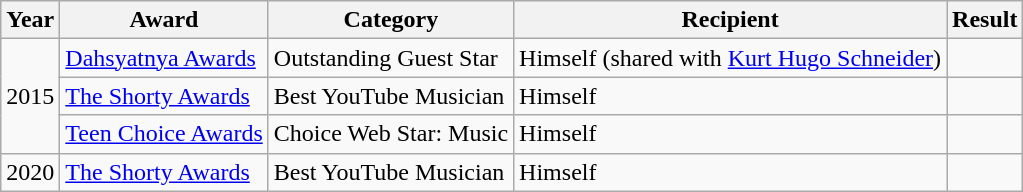<table class="wikitable sortable">
<tr>
<th>Year</th>
<th>Award</th>
<th>Category</th>
<th>Recipient</th>
<th>Result</th>
</tr>
<tr>
<td rowspan="3">2015</td>
<td><a href='#'>Dahsyatnya Awards</a></td>
<td>Outstanding Guest Star</td>
<td>Himself (shared with <a href='#'>Kurt Hugo Schneider</a>)</td>
<td></td>
</tr>
<tr>
<td><a href='#'>The Shorty Awards</a></td>
<td>Best YouTube Musician</td>
<td>Himself</td>
<td></td>
</tr>
<tr>
<td><a href='#'>Teen Choice Awards</a></td>
<td>Choice Web Star: Music</td>
<td>Himself</td>
<td></td>
</tr>
<tr>
<td>2020</td>
<td><a href='#'>The Shorty Awards</a></td>
<td>Best YouTube Musician</td>
<td>Himself</td>
<td></td>
</tr>
</table>
